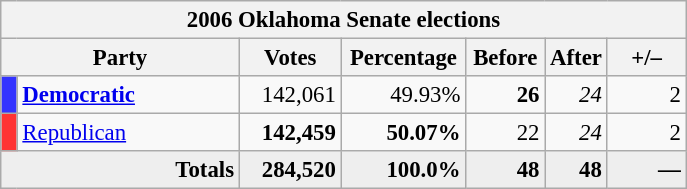<table class="wikitable" style="font-size:95%;">
<tr>
<th colspan="9">2006 Oklahoma Senate elections</th>
</tr>
<tr>
<th colspan=2 style="width: 10em">Party</th>
<th style="width: 4em">Votes</th>
<th style="width: 5em">Percentage</th>
<th style="width: 3em">Before</th>
<th style="width: 1em">After</th>
<th style="width: 3em">+/–</th>
</tr>
<tr>
<th style="background:#33f; width:3px;"></th>
<td style="width: 130px"><strong><a href='#'>Democratic</a></strong></td>
<td style="text-align:right;">142,061</td>
<td style="text-align:right;">49.93%</td>
<td style="text-align:right;"><strong>26</strong></td>
<td style="text-align:right;"><em>24</em></td>
<td style="text-align:right;"> 2</td>
</tr>
<tr>
<th style="background:#f33; width:3px;"></th>
<td style="width: 130px"><a href='#'>Republican</a></td>
<td style="text-align:right;"><strong>142,459</strong></td>
<td style="text-align:right;"><strong>50.07%</strong></td>
<td style="text-align:right;">22</td>
<td style="text-align:right;"><em>24</em></td>
<td style="text-align:right;"> 2</td>
</tr>
<tr style="background:#eee; text-align:right;">
<td colspan="2"><strong>Totals</strong></td>
<td><strong>284,520</strong></td>
<td><strong>100.0%</strong></td>
<td><strong>48</strong></td>
<td><strong>48</strong></td>
<td><strong>—</strong></td>
</tr>
</table>
